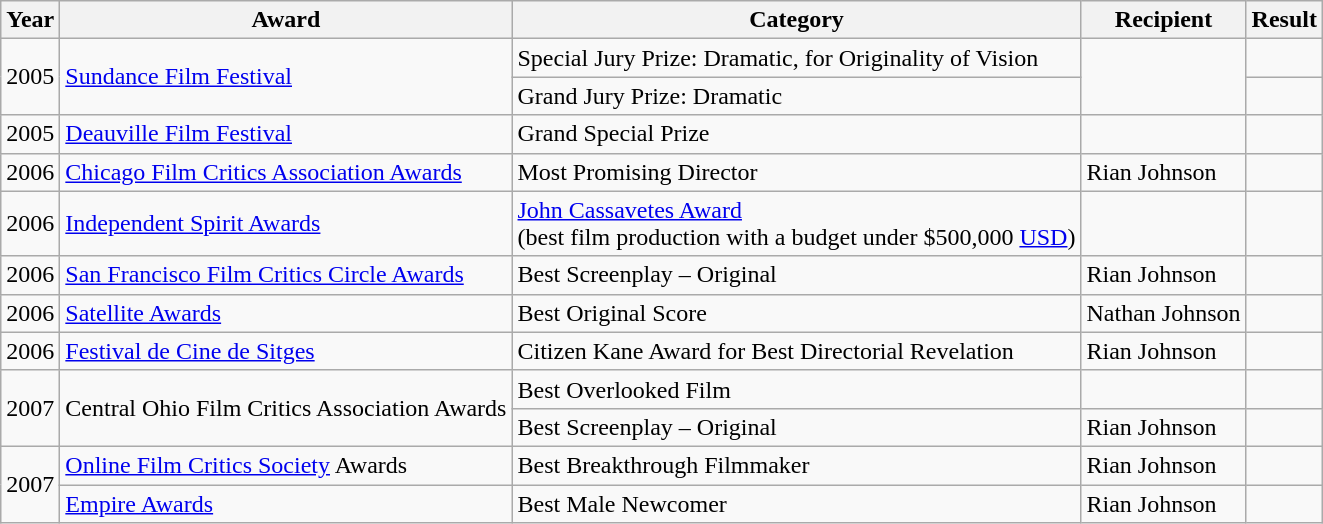<table class="wikitable">
<tr>
<th>Year</th>
<th>Award</th>
<th>Category</th>
<th>Recipient</th>
<th>Result</th>
</tr>
<tr>
<td rowspan="2">2005</td>
<td rowspan="2"><a href='#'>Sundance Film Festival</a></td>
<td>Special Jury Prize: Dramatic, for Originality of Vision</td>
<td rowspan="2"></td>
<td></td>
</tr>
<tr>
<td>Grand Jury Prize: Dramatic</td>
<td></td>
</tr>
<tr>
<td>2005</td>
<td><a href='#'>Deauville Film Festival</a></td>
<td>Grand Special Prize</td>
<td></td>
<td></td>
</tr>
<tr>
<td>2006</td>
<td><a href='#'>Chicago Film Critics Association Awards</a></td>
<td>Most Promising Director</td>
<td>Rian Johnson</td>
<td></td>
</tr>
<tr>
<td>2006</td>
<td><a href='#'>Independent Spirit Awards</a></td>
<td nowrap="nowrap"><a href='#'>John Cassavetes Award</a> <br> (best film production with a budget under $500,000 <a href='#'>USD</a>)</td>
<td></td>
<td></td>
</tr>
<tr>
<td>2006</td>
<td><a href='#'>San Francisco Film Critics Circle Awards</a></td>
<td>Best Screenplay – Original</td>
<td>Rian Johnson</td>
<td></td>
</tr>
<tr>
<td>2006</td>
<td><a href='#'>Satellite Awards</a></td>
<td>Best Original Score</td>
<td>Nathan Johnson</td>
<td></td>
</tr>
<tr>
<td>2006</td>
<td><a href='#'>Festival de Cine de Sitges</a></td>
<td>Citizen Kane Award for Best Directorial Revelation</td>
<td>Rian Johnson</td>
<td></td>
</tr>
<tr>
<td rowspan="2">2007</td>
<td rowspan="2">Central Ohio Film Critics Association Awards</td>
<td>Best Overlooked Film</td>
<td></td>
<td></td>
</tr>
<tr>
<td>Best Screenplay – Original</td>
<td>Rian Johnson</td>
<td></td>
</tr>
<tr>
<td rowspan="2">2007</td>
<td><a href='#'>Online Film Critics Society</a> Awards</td>
<td>Best Breakthrough Filmmaker</td>
<td>Rian Johnson</td>
<td></td>
</tr>
<tr>
<td><a href='#'>Empire Awards</a></td>
<td>Best Male Newcomer</td>
<td>Rian Johnson</td>
<td></td>
</tr>
</table>
